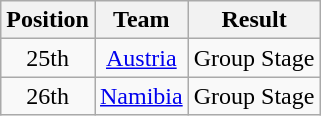<table class="wikitable" style="text-align: center;">
<tr>
<th>Position</th>
<th>Team</th>
<th>Result</th>
</tr>
<tr>
<td>25th</td>
<td> <a href='#'>Austria</a></td>
<td>Group Stage</td>
</tr>
<tr>
<td>26th</td>
<td> <a href='#'>Namibia</a></td>
<td>Group Stage</td>
</tr>
</table>
